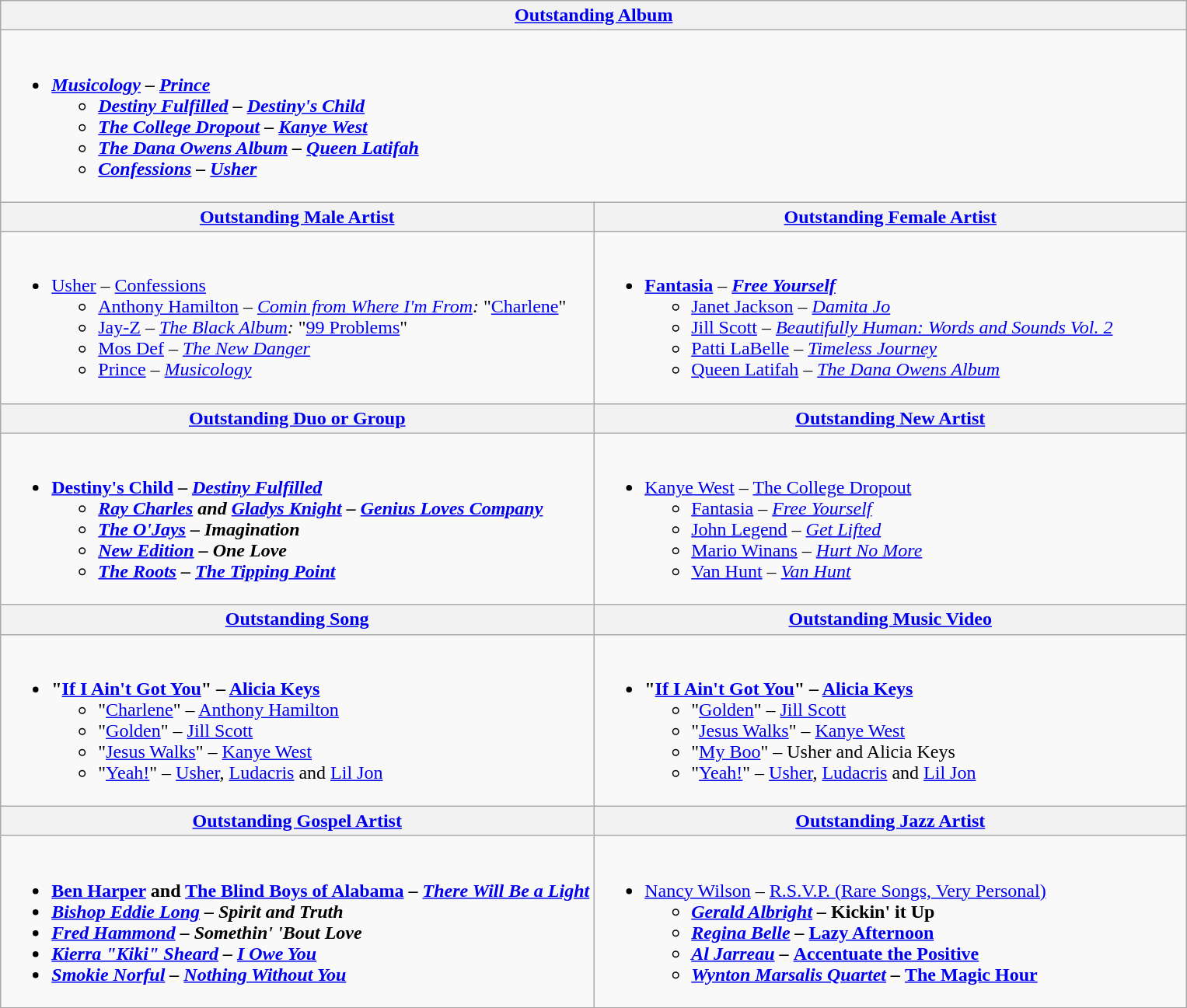<table class="wikitable">
<tr>
<th colspan="2" style="width=50%"><a href='#'>Outstanding Album</a></th>
</tr>
<tr>
<td colspan="2" width="50%" valign="top"><br><ul><li><strong><em><a href='#'>Musicology</a><em> – <a href='#'>Prince</a><strong><ul><li></em><a href='#'>Destiny Fulfilled</a><em> – <a href='#'>Destiny's Child</a></li><li></em><a href='#'>The College Dropout</a><em> – <a href='#'>Kanye West</a></li><li></em><a href='#'>The Dana Owens Album</a><em> – <a href='#'>Queen Latifah</a></li><li></em><a href='#'>Confessions</a><em> – <a href='#'>Usher</a></li></ul></li></ul></td>
</tr>
<tr>
<th style="width=50%"><a href='#'>Outstanding Male Artist</a></th>
<th style="width=50%"><a href='#'>Outstanding Female Artist</a></th>
</tr>
<tr>
<td width="50%" valign="top"><br><ul><li></strong><a href='#'>Usher</a> – </em><a href='#'>Confessions</a></em></strong><ul><li><a href='#'>Anthony Hamilton</a> – <em><a href='#'>Comin from Where I'm From</a>:</em> "<a href='#'>Charlene</a>"</li><li><a href='#'>Jay-Z</a> – <em><a href='#'>The Black Album</a>:</em> "<a href='#'>99 Problems</a>"</li><li><a href='#'>Mos Def</a> – <em><a href='#'>The New Danger</a></em></li><li><a href='#'>Prince</a> – <em><a href='#'>Musicology</a></em></li></ul></li></ul></td>
<td width="50%" valign="top"><br><ul><li><a href='#'><strong>Fantasia</strong></a> – <strong><em><a href='#'>Free Yourself</a></em></strong><ul><li><a href='#'>Janet Jackson</a> – <em><a href='#'>Damita Jo</a></em></li><li><a href='#'>Jill Scott</a> – <em><a href='#'>Beautifully Human: Words and Sounds Vol. 2</a></em></li><li><a href='#'>Patti LaBelle</a> – <em><a href='#'>Timeless Journey</a></em></li><li><a href='#'>Queen Latifah</a> – <em><a href='#'>The Dana Owens Album</a></em></li></ul></li></ul></td>
</tr>
<tr>
<th style="width=50%"><a href='#'>Outstanding Duo or Group</a></th>
<th style="width=50%"><a href='#'>Outstanding New Artist</a></th>
</tr>
<tr>
<td width="50%" valign="top"><br><ul><li><strong><a href='#'>Destiny's Child</a> – <em><a href='#'>Destiny Fulfilled</a><strong><em><ul><li><a href='#'>Ray Charles</a> and <a href='#'>Gladys Knight</a> – </em><a href='#'>Genius Loves Company</a><em></li><li><a href='#'>The O'Jays</a> – </em>Imagination<em></li><li><a href='#'>New Edition</a> – </em>One Love<em></li><li><a href='#'>The Roots</a> – </em><a href='#'>The Tipping Point</a><em></li></ul></li></ul></td>
<td width="50%" valign="top"><br><ul><li></strong><a href='#'>Kanye West</a> – </em><a href='#'>The College Dropout</a></em></strong><ul><li><a href='#'>Fantasia</a> – <a href='#'><em>Free Yourself</em></a></li><li><a href='#'>John Legend</a> – <em><a href='#'>Get Lifted</a></em></li><li><a href='#'>Mario Winans</a> – <em><a href='#'>Hurt No More</a></em></li><li><a href='#'>Van Hunt</a> – <em><a href='#'>Van Hunt</a></em></li></ul></li></ul></td>
</tr>
<tr>
<th style="width=50%"><a href='#'>Outstanding Song</a></th>
<th style="width=50%"><a href='#'>Outstanding Music Video</a></th>
</tr>
<tr>
<td width="50%" valign="top"><br><ul><li><strong>"<a href='#'>If I Ain't Got You</a>" – <a href='#'>Alicia Keys</a></strong><ul><li>"<a href='#'>Charlene</a>" – <a href='#'>Anthony Hamilton</a></li><li>"<a href='#'>Golden</a>" – <a href='#'>Jill Scott</a></li><li>"<a href='#'>Jesus Walks</a>" – <a href='#'>Kanye West</a></li><li>"<a href='#'>Yeah!</a>" – <a href='#'>Usher</a>, <a href='#'>Ludacris</a> and <a href='#'>Lil Jon</a></li></ul></li></ul></td>
<td width="50%" valign="top"><br><ul><li><strong>"<a href='#'>If I Ain't Got You</a>" – <a href='#'>Alicia Keys</a></strong><ul><li>"<a href='#'>Golden</a>" – <a href='#'>Jill Scott</a></li><li>"<a href='#'>Jesus Walks</a>" – <a href='#'>Kanye West</a></li><li>"<a href='#'>My Boo</a>" – Usher and Alicia Keys</li><li>"<a href='#'>Yeah!</a>" – <a href='#'>Usher</a>, <a href='#'>Ludacris</a> and <a href='#'>Lil Jon</a></li></ul></li></ul></td>
</tr>
<tr>
<th style="width=50%"><a href='#'>Outstanding Gospel Artist</a></th>
<th style="width=50%"><a href='#'>Outstanding Jazz Artist</a></th>
</tr>
<tr>
<td width="50%" valign="top"><br><ul><li><strong><a href='#'>Ben Harper</a> and <a href='#'>The Blind Boys of Alabama</a> – <em><a href='#'>There Will Be a Light</a><strong><em></li><li><a href='#'>Bishop Eddie Long</a> – </em>Spirit and Truth<em></li><li><a href='#'>Fred Hammond</a> – </em>Somethin' 'Bout Love<em></li><li><a href='#'>Kierra "Kiki" Sheard</a> – </em><a href='#'>I Owe You</a><em></li><li><a href='#'>Smokie Norful</a> – </em><a href='#'>Nothing Without You</a><em></li></ul></td>
<td width="50%" valign="top"><br><ul><li><a href='#'></strong>Nancy Wilson<strong></a> </strong>–<strong> </em></strong><a href='#'>R.S.V.P. (Rare Songs, Very Personal)</a><strong><em><ul><li><a href='#'>Gerald Albright</a> – </em>Kickin' it Up<em></li><li><a href='#'>Regina Belle</a> – </em><a href='#'>Lazy Afternoon</a><em></li><li><a href='#'>Al Jarreau</a> – </em><a href='#'>Accentuate the Positive</a><em></li><li><a href='#'>Wynton Marsalis Quartet</a> – </em><a href='#'>The Magic Hour</a><em></li></ul></li></ul></td>
</tr>
</table>
